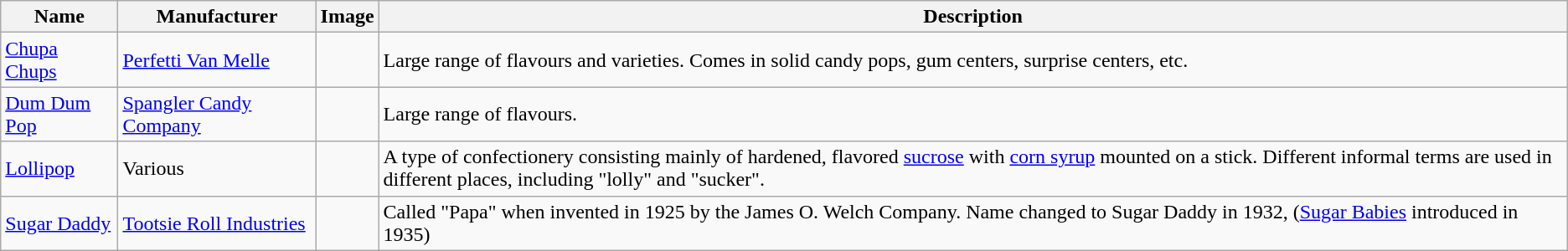<table class="wikitable sortable">
<tr>
<th>Name</th>
<th>Manufacturer</th>
<th class="unsortable">Image</th>
<th>Description</th>
</tr>
<tr>
<td><a href='#'>Chupa Chups</a></td>
<td><a href='#'>Perfetti Van Melle</a></td>
<td></td>
<td>Large range of flavours and varieties. Comes in solid candy pops, gum centers, surprise centers, etc.</td>
</tr>
<tr>
<td><a href='#'>Dum Dum Pop</a></td>
<td><a href='#'>Spangler Candy Company</a></td>
<td></td>
<td>Large range of flavours.</td>
</tr>
<tr>
<td><a href='#'>Lollipop</a></td>
<td>Various</td>
<td></td>
<td>A type of confectionery consisting mainly of hardened, flavored <a href='#'>sucrose</a> with <a href='#'>corn syrup</a> mounted on a stick. Different informal terms are used in different places, including "lolly" and "sucker".</td>
</tr>
<tr>
<td><a href='#'>Sugar Daddy</a></td>
<td><a href='#'>Tootsie Roll Industries</a></td>
<td></td>
<td>Called "Papa" when invented in 1925 by the James O. Welch Company. Name changed to Sugar Daddy in 1932,  (<a href='#'>Sugar Babies</a> introduced in 1935)</td>
</tr>
</table>
